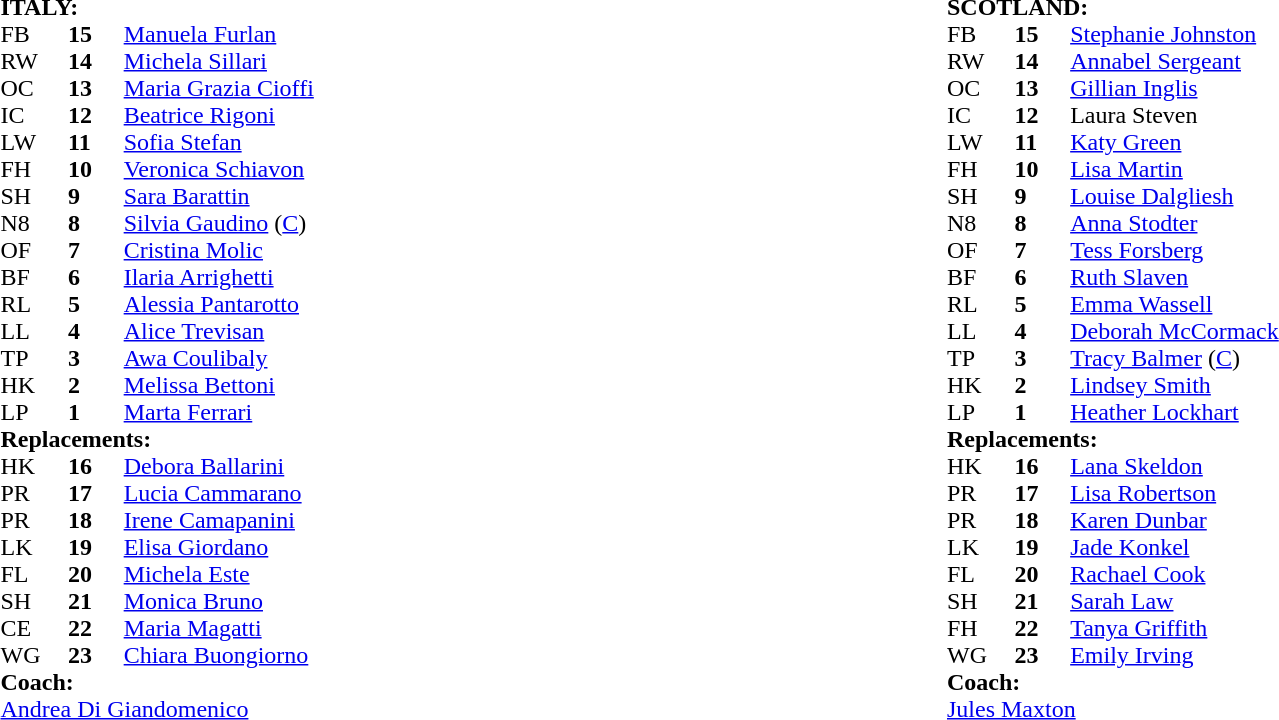<table style="width:100%">
<tr>
<td width="50%"><br><table cellspacing="0" cellpadding="0">
<tr>
<td colspan="4"><strong>ITALY:</strong></td>
</tr>
<tr>
<th width="3%"></th>
<th width="3%"></th>
<th width="22%"></th>
<th width="22%"></th>
</tr>
<tr>
<td>FB</td>
<td><strong>15</strong></td>
<td><a href='#'>Manuela Furlan</a></td>
</tr>
<tr>
<td>RW</td>
<td><strong>14</strong></td>
<td><a href='#'>Michela Sillari</a></td>
</tr>
<tr>
<td>OC</td>
<td><strong>13</strong></td>
<td><a href='#'>Maria Grazia Cioffi</a></td>
<td></td>
</tr>
<tr>
<td>IC</td>
<td><strong>12</strong></td>
<td><a href='#'>Beatrice Rigoni</a></td>
<td></td>
</tr>
<tr>
<td>LW</td>
<td><strong>11</strong></td>
<td><a href='#'>Sofia Stefan</a></td>
<td></td>
</tr>
<tr>
<td>FH</td>
<td><strong>10</strong></td>
<td><a href='#'>Veronica Schiavon</a></td>
</tr>
<tr>
<td>SH</td>
<td><strong>9</strong></td>
<td><a href='#'>Sara Barattin</a></td>
</tr>
<tr>
<td>N8</td>
<td><strong>8</strong></td>
<td><a href='#'>Silvia Gaudino</a> (<a href='#'>C</a>)</td>
</tr>
<tr>
<td>OF</td>
<td><strong>7</strong></td>
<td><a href='#'>Cristina Molic</a></td>
</tr>
<tr>
<td>BF</td>
<td><strong>6</strong></td>
<td><a href='#'>Ilaria Arrighetti</a></td>
<td></td>
</tr>
<tr>
<td>RL</td>
<td><strong>5</strong></td>
<td><a href='#'>Alessia Pantarotto</a></td>
<td></td>
</tr>
<tr>
<td>LL</td>
<td><strong>4</strong></td>
<td><a href='#'>Alice Trevisan</a></td>
</tr>
<tr>
<td>TP</td>
<td><strong>3</strong></td>
<td><a href='#'>Awa Coulibaly</a></td>
<td></td>
</tr>
<tr>
<td>HK</td>
<td><strong>2</strong></td>
<td><a href='#'>Melissa Bettoni</a></td>
<td></td>
</tr>
<tr>
<td>LP</td>
<td><strong>1</strong></td>
<td><a href='#'>Marta Ferrari</a></td>
<td></td>
</tr>
<tr>
<td colspan=4><strong>Replacements:</strong></td>
</tr>
<tr>
<td>HK</td>
<td><strong>16</strong></td>
<td><a href='#'>Debora Ballarini</a></td>
<td></td>
</tr>
<tr>
<td>PR</td>
<td><strong>17</strong></td>
<td><a href='#'>Lucia Cammarano</a></td>
<td></td>
</tr>
<tr>
<td>PR</td>
<td><strong>18</strong></td>
<td><a href='#'>Irene Camapanini</a></td>
<td></td>
</tr>
<tr>
<td>LK</td>
<td><strong>19</strong></td>
<td><a href='#'>Elisa Giordano</a></td>
<td></td>
</tr>
<tr>
<td>FL</td>
<td><strong>20</strong></td>
<td><a href='#'>Michela Este</a></td>
<td></td>
</tr>
<tr>
<td>SH</td>
<td><strong>21</strong></td>
<td><a href='#'>Monica Bruno</a></td>
<td></td>
</tr>
<tr>
<td>CE</td>
<td><strong>22</strong></td>
<td><a href='#'>Maria Magatti</a></td>
<td></td>
</tr>
<tr>
<td>WG</td>
<td><strong>23</strong></td>
<td><a href='#'>Chiara Buongiorno</a></td>
<td></td>
</tr>
<tr>
<td colspan="4"><strong>Coach:</strong></td>
</tr>
<tr>
<td colspan="4"> <a href='#'>Andrea Di Giandomenico</a></td>
</tr>
<tr>
</tr>
</table>
</td>
<td width="50%"><br><table cellspacing="0" cellpadding="0">
<tr>
<td colspan="4"><strong>SCOTLAND:</strong></td>
</tr>
<tr>
<th width="3%"></th>
<th width="3%"></th>
<th width="22%"></th>
<th width="22%"></th>
</tr>
<tr>
<td>FB</td>
<td><strong>15</strong></td>
<td><a href='#'>Stephanie Johnston</a></td>
</tr>
<tr>
<td>RW</td>
<td><strong>14</strong></td>
<td><a href='#'>Annabel Sergeant</a></td>
</tr>
<tr>
<td>OC</td>
<td><strong>13</strong></td>
<td><a href='#'>Gillian Inglis</a></td>
</tr>
<tr>
<td>IC</td>
<td><strong>12</strong></td>
<td>Laura Steven</td>
<td></td>
</tr>
<tr>
<td>LW</td>
<td><strong>11</strong></td>
<td><a href='#'>Katy Green</a></td>
</tr>
<tr>
<td>FH</td>
<td><strong>10</strong></td>
<td><a href='#'>Lisa Martin</a></td>
<td></td>
</tr>
<tr>
<td>SH</td>
<td><strong>9</strong></td>
<td><a href='#'>Louise Dalgliesh</a></td>
<td></td>
</tr>
<tr>
<td>N8</td>
<td><strong>8</strong></td>
<td><a href='#'>Anna Stodter</a></td>
<td></td>
</tr>
<tr>
<td>OF</td>
<td><strong>7</strong></td>
<td><a href='#'>Tess Forsberg</a></td>
<td></td>
</tr>
<tr>
<td>BF</td>
<td><strong>6</strong></td>
<td><a href='#'>Ruth Slaven</a></td>
</tr>
<tr>
<td>RL</td>
<td><strong>5</strong></td>
<td><a href='#'>Emma Wassell</a></td>
</tr>
<tr>
<td>LL</td>
<td><strong>4</strong></td>
<td><a href='#'>Deborah McCormack</a></td>
</tr>
<tr>
<td>TP</td>
<td><strong>3</strong></td>
<td><a href='#'>Tracy Balmer</a> (<a href='#'>C</a>)</td>
<td></td>
</tr>
<tr>
<td>HK</td>
<td><strong>2</strong></td>
<td><a href='#'>Lindsey Smith</a></td>
<td></td>
</tr>
<tr>
<td>LP</td>
<td><strong>1</strong></td>
<td><a href='#'>Heather Lockhart</a></td>
<td></td>
</tr>
<tr>
<td colspan=4><strong>Replacements:</strong></td>
</tr>
<tr>
<td>HK</td>
<td><strong>16</strong></td>
<td><a href='#'>Lana Skeldon</a></td>
<td></td>
</tr>
<tr>
<td>PR</td>
<td><strong>17</strong></td>
<td><a href='#'>Lisa Robertson</a></td>
<td></td>
</tr>
<tr>
<td>PR</td>
<td><strong>18</strong></td>
<td><a href='#'>Karen Dunbar</a></td>
<td></td>
</tr>
<tr>
<td>LK</td>
<td><strong>19</strong></td>
<td><a href='#'>Jade Konkel</a></td>
<td></td>
</tr>
<tr>
<td>FL</td>
<td><strong>20</strong></td>
<td><a href='#'>Rachael Cook</a></td>
<td></td>
</tr>
<tr>
<td>SH</td>
<td><strong>21</strong></td>
<td><a href='#'>Sarah Law</a></td>
<td></td>
</tr>
<tr>
<td>FH</td>
<td><strong>22</strong></td>
<td><a href='#'>Tanya Griffith</a></td>
<td></td>
</tr>
<tr>
<td>WG</td>
<td><strong>23</strong></td>
<td><a href='#'>Emily Irving</a></td>
<td></td>
</tr>
<tr>
<td colspan="4"><strong>Coach:</strong></td>
</tr>
<tr>
<td colspan="4"> <a href='#'>Jules Maxton</a></td>
</tr>
<tr>
</tr>
</table>
</td>
</tr>
</table>
